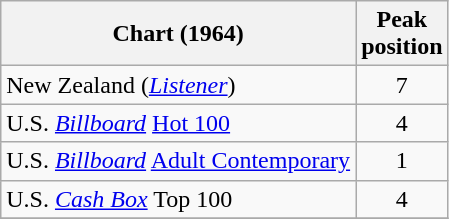<table class="wikitable sortable">
<tr>
<th>Chart (1964)</th>
<th>Peak<br>position</th>
</tr>
<tr>
<td>New Zealand (<em><a href='#'>Listener</a></em>)</td>
<td style="text-align:center;">7</td>
</tr>
<tr>
<td>U.S. <em><a href='#'>Billboard</a></em> <a href='#'>Hot 100</a></td>
<td style="text-align:center;">4</td>
</tr>
<tr>
<td>U.S. <em><a href='#'>Billboard</a></em> <a href='#'>Adult Contemporary</a></td>
<td style="text-align:center;">1</td>
</tr>
<tr>
<td>U.S. <a href='#'><em>Cash Box</em></a> Top 100 </td>
<td align="center">4</td>
</tr>
<tr>
</tr>
</table>
